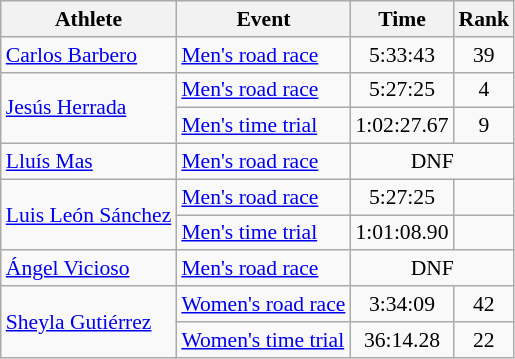<table class="wikitable" style="font-size:90%">
<tr>
<th>Athlete</th>
<th>Event</th>
<th>Time</th>
<th>Rank</th>
</tr>
<tr align=center>
<td align=left><a href='#'>Carlos Barbero</a></td>
<td align=left><a href='#'>Men's road race</a></td>
<td>5:33:43</td>
<td>39</td>
</tr>
<tr align=center>
<td align=left rowspan=2><a href='#'>Jesús Herrada</a></td>
<td align=left><a href='#'>Men's road race</a></td>
<td>5:27:25</td>
<td>4</td>
</tr>
<tr align=center>
<td align=left><a href='#'>Men's time trial</a></td>
<td>1:02:27.67</td>
<td>9</td>
</tr>
<tr align=center>
<td align=left><a href='#'>Lluís Mas</a></td>
<td align=left><a href='#'>Men's road race</a></td>
<td colspan=2>DNF</td>
</tr>
<tr align=center>
<td align=left rowspan=2><a href='#'>Luis León Sánchez</a></td>
<td align=left><a href='#'>Men's road race</a></td>
<td>5:27:25</td>
<td></td>
</tr>
<tr align=center>
<td align=left><a href='#'>Men's time trial</a></td>
<td>1:01:08.90</td>
<td></td>
</tr>
<tr align=center>
<td align=left><a href='#'>Ángel Vicioso</a></td>
<td align=left><a href='#'>Men's road race</a></td>
<td colspan=2>DNF</td>
</tr>
<tr align=center>
<td align=left rowspan=2><a href='#'>Sheyla Gutiérrez</a></td>
<td align=left><a href='#'>Women's road race</a></td>
<td>3:34:09</td>
<td>42</td>
</tr>
<tr align=center>
<td align=left><a href='#'>Women's time trial</a></td>
<td>36:14.28</td>
<td>22</td>
</tr>
</table>
